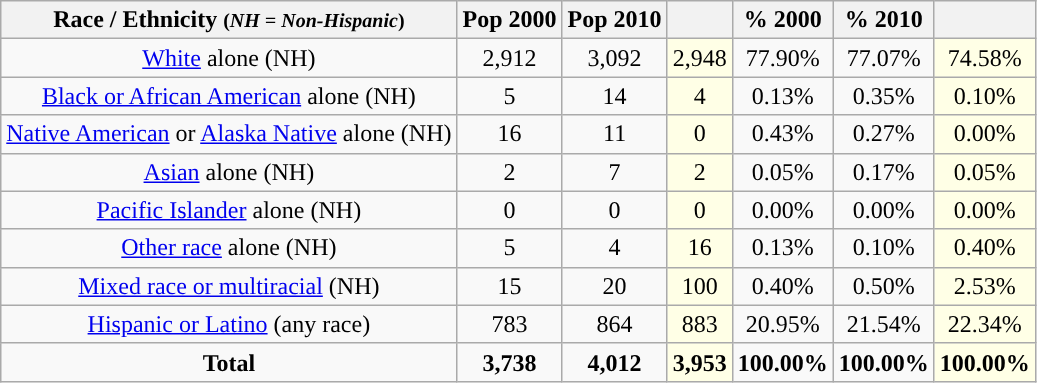<table class="wikitable" style="text-align:center;">
<tr>
<th>Race / Ethnicity <small>(<em>NH = Non-Hispanic</em>)</small></th>
<th>Pop 2000</th>
<th>Pop 2010</th>
<th></th>
<th>% 2000</th>
<th>% 2010</th>
<th></th>
</tr>
<tr>
<td><a href='#'>White</a> alone (NH)</td>
<td>2,912</td>
<td>3,092</td>
<td style='background: #ffffe6;'>2,948</td>
<td>77.90%</td>
<td>77.07%</td>
<td style='background: #ffffe6;'>74.58%</td>
</tr>
<tr>
<td><a href='#'>Black or African American</a> alone (NH)</td>
<td>5</td>
<td>14</td>
<td style='background: #ffffe6;'>4</td>
<td>0.13%</td>
<td>0.35%</td>
<td style='background: #ffffe6;'>0.10%</td>
</tr>
<tr>
<td><a href='#'>Native American</a> or <a href='#'>Alaska Native</a> alone (NH)</td>
<td>16</td>
<td>11</td>
<td style='background: #ffffe6;'>0</td>
<td>0.43%</td>
<td>0.27%</td>
<td style='background: #ffffe6;'>0.00%</td>
</tr>
<tr>
<td><a href='#'>Asian</a> alone (NH)</td>
<td>2</td>
<td>7</td>
<td style='background: #ffffe6;'>2</td>
<td>0.05%</td>
<td>0.17%</td>
<td style='background: #ffffe6;'>0.05%</td>
</tr>
<tr>
<td><a href='#'>Pacific Islander</a> alone (NH)</td>
<td>0</td>
<td>0</td>
<td style='background: #ffffe6;'>0</td>
<td>0.00%</td>
<td>0.00%</td>
<td style='background: #ffffe6;'>0.00%</td>
</tr>
<tr>
<td><a href='#'>Other race</a> alone (NH)</td>
<td>5</td>
<td>4</td>
<td style='background: #ffffe6;'>16</td>
<td>0.13%</td>
<td>0.10%</td>
<td style='background: #ffffe6;'>0.40%</td>
</tr>
<tr>
<td><a href='#'>Mixed race or multiracial</a> (NH)</td>
<td>15</td>
<td>20</td>
<td style='background: #ffffe6;'>100</td>
<td>0.40%</td>
<td>0.50%</td>
<td style='background: #ffffe6;'>2.53%</td>
</tr>
<tr>
<td><a href='#'>Hispanic or Latino</a> (any race)</td>
<td>783</td>
<td>864</td>
<td style='background: #ffffe6;'>883</td>
<td>20.95%</td>
<td>21.54%</td>
<td style='background: #ffffe6;'>22.34%</td>
</tr>
<tr>
<td><strong>Total</strong></td>
<td><strong>3,738</strong></td>
<td><strong>4,012</strong></td>
<td style='background: #ffffe6;'><strong>3,953</strong></td>
<td><strong>100.00%</strong></td>
<td><strong>100.00%</strong></td>
<td style='background: #ffffe6;'><strong>100.00%</strong></td>
</tr>
</table>
